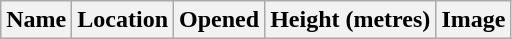<table class="wikitable sortable">
<tr>
<th>Name</th>
<th>Location</th>
<th>Opened</th>
<th>Height (metres)</th>
<th>Image<br>
















































































</th>
</tr>
</table>
